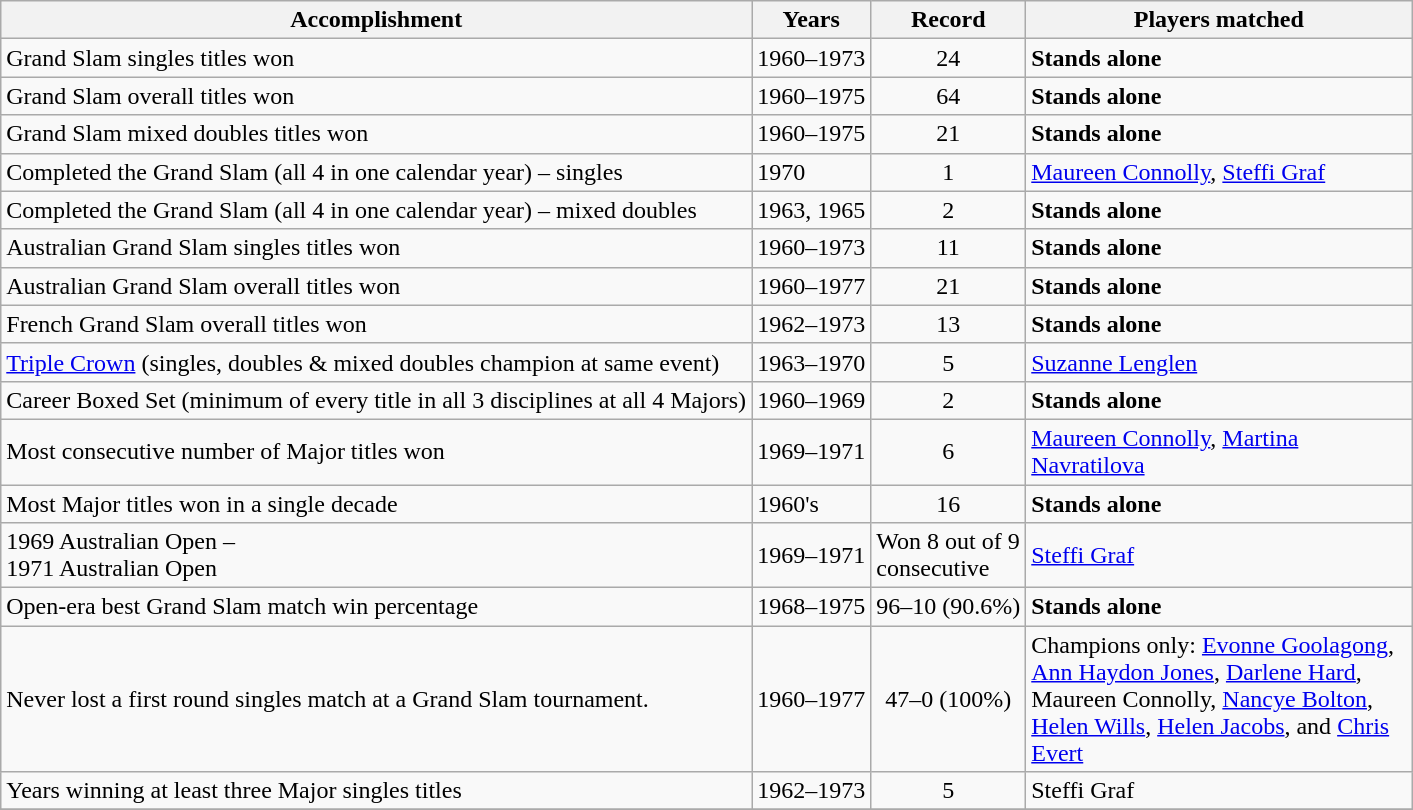<table class="wikitable collapsible collapsed">
<tr>
<th>Accomplishment</th>
<th>Years</th>
<th>Record</th>
<th width="250">Players matched</th>
</tr>
<tr>
<td>Grand Slam singles titles won</td>
<td>1960–1973</td>
<td style="text-align:center;">24</td>
<td><strong>Stands alone</strong></td>
</tr>
<tr>
<td>Grand Slam overall titles won</td>
<td>1960–1975</td>
<td style="text-align:center;">64</td>
<td><strong>Stands alone</strong></td>
</tr>
<tr>
<td>Grand Slam mixed doubles titles won</td>
<td>1960–1975</td>
<td style="text-align:center;">21</td>
<td><strong>Stands alone</strong></td>
</tr>
<tr>
<td>Completed the Grand Slam (all 4 in one calendar year) – singles</td>
<td>1970</td>
<td style="text-align:center;">1</td>
<td><a href='#'>Maureen Connolly</a>, <a href='#'>Steffi Graf</a></td>
</tr>
<tr>
<td>Completed the Grand Slam (all 4 in one calendar year) – mixed doubles</td>
<td>1963, 1965</td>
<td style="text-align:center;">2</td>
<td><strong>Stands alone</strong></td>
</tr>
<tr>
<td>Australian Grand Slam singles titles won</td>
<td>1960–1973</td>
<td style="text-align:center;">11</td>
<td><strong>Stands alone</strong></td>
</tr>
<tr>
<td>Australian Grand Slam overall titles won</td>
<td>1960–1977</td>
<td style="text-align:center;">21</td>
<td><strong>Stands alone</strong></td>
</tr>
<tr>
<td>French Grand Slam overall titles won</td>
<td>1962–1973</td>
<td style="text-align:center;">13</td>
<td><strong>Stands alone</strong></td>
</tr>
<tr>
<td><a href='#'>Triple Crown</a> (singles, doubles & mixed doubles champion at same event)</td>
<td>1963–1970</td>
<td style="text-align:center;">5</td>
<td><a href='#'>Suzanne Lenglen</a></td>
</tr>
<tr>
<td>Career Boxed Set (minimum of every title in all 3 disciplines at all 4 Majors)</td>
<td>1960–1969</td>
<td style="text-align:center;">2</td>
<td><strong>Stands alone</strong></td>
</tr>
<tr>
<td>Most consecutive number of Major titles won</td>
<td>1969–1971</td>
<td style="text-align:center;">6</td>
<td><a href='#'>Maureen Connolly</a>, <a href='#'>Martina Navratilova</a></td>
</tr>
<tr>
<td>Most Major titles won in a single decade</td>
<td>1960's</td>
<td style="text-align:center;">16</td>
<td><strong>Stands alone</strong></td>
</tr>
<tr>
<td>1969 Australian Open –<br> 1971 Australian Open</td>
<td>1969–1971</td>
<td>Won 8 out of 9<br>consecutive</td>
<td><a href='#'>Steffi Graf</a></td>
</tr>
<tr>
<td>Open-era best Grand Slam match win percentage</td>
<td>1968–1975</td>
<td style="text-align:center;">96–10 (90.6%)</td>
<td><strong>Stands alone</strong></td>
</tr>
<tr>
<td>Never lost a first round singles match at a Grand Slam tournament.</td>
<td>1960–1977</td>
<td style="text-align:center;">47–0 (100%)</td>
<td>Champions only: <a href='#'>Evonne Goolagong</a>, <a href='#'>Ann Haydon Jones</a>, <a href='#'>Darlene Hard</a>, Maureen Connolly, <a href='#'>Nancye Bolton</a>, <a href='#'>Helen Wills</a>, <a href='#'>Helen Jacobs</a>, and <a href='#'>Chris Evert</a></td>
</tr>
<tr>
<td>Years winning at least three Major singles titles</td>
<td>1962–1973</td>
<td style="text-align:center;">5</td>
<td>Steffi Graf</td>
</tr>
<tr>
</tr>
</table>
